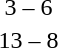<table style="text-align:center">
<tr>
<th width=200></th>
<th width=100></th>
<th width=200></th>
</tr>
<tr>
<td align=right></td>
<td>3 – 6</td>
<td align=left><strong></strong></td>
</tr>
<tr>
<td align=right><strong></strong></td>
<td>13 – 8</td>
<td align=left></td>
</tr>
</table>
